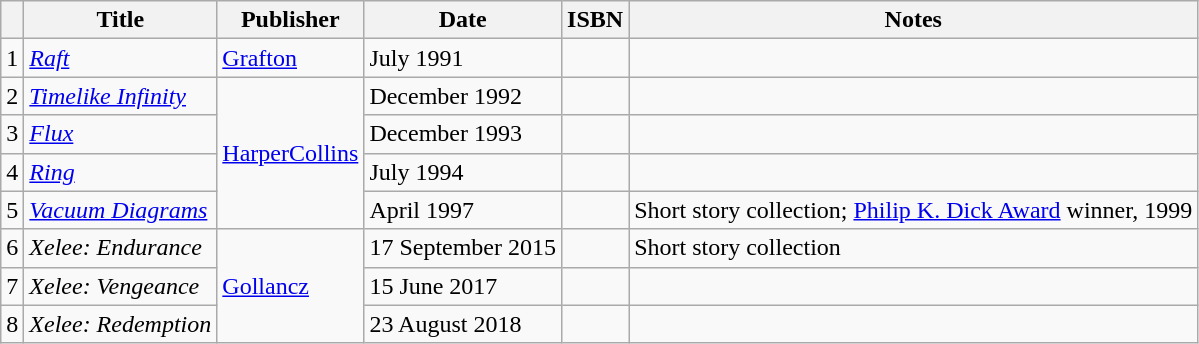<table class="wikitable">
<tr>
<th></th>
<th>Title</th>
<th>Publisher</th>
<th>Date</th>
<th>ISBN</th>
<th>Notes</th>
</tr>
<tr>
<td>1</td>
<td><em><a href='#'>Raft</a></em></td>
<td><a href='#'>Grafton</a></td>
<td>July 1991</td>
<td></td>
<td></td>
</tr>
<tr>
<td>2</td>
<td><em><a href='#'>Timelike Infinity</a></em></td>
<td rowspan="4"><a href='#'>HarperCollins</a></td>
<td>December 1992</td>
<td></td>
<td></td>
</tr>
<tr>
<td>3</td>
<td><em><a href='#'>Flux</a></em></td>
<td>December 1993</td>
<td></td>
<td></td>
</tr>
<tr>
<td>4</td>
<td><em><a href='#'>Ring</a></em></td>
<td>July 1994</td>
<td></td>
<td></td>
</tr>
<tr>
<td>5</td>
<td><em><a href='#'>Vacuum Diagrams</a></em></td>
<td>April 1997</td>
<td></td>
<td>Short story collection; <a href='#'>Philip K. Dick Award</a> winner, 1999</td>
</tr>
<tr>
<td>6</td>
<td><em>Xelee: Endurance</em></td>
<td rowspan="3"><a href='#'>Gollancz</a></td>
<td>17 September 2015</td>
<td></td>
<td>Short story collection</td>
</tr>
<tr>
<td>7</td>
<td><em>Xelee: Vengeance</em></td>
<td>15 June 2017</td>
<td></td>
<td></td>
</tr>
<tr>
<td>8</td>
<td><em>Xelee: Redemption</em></td>
<td>23 August 2018</td>
<td></td>
<td></td>
</tr>
</table>
